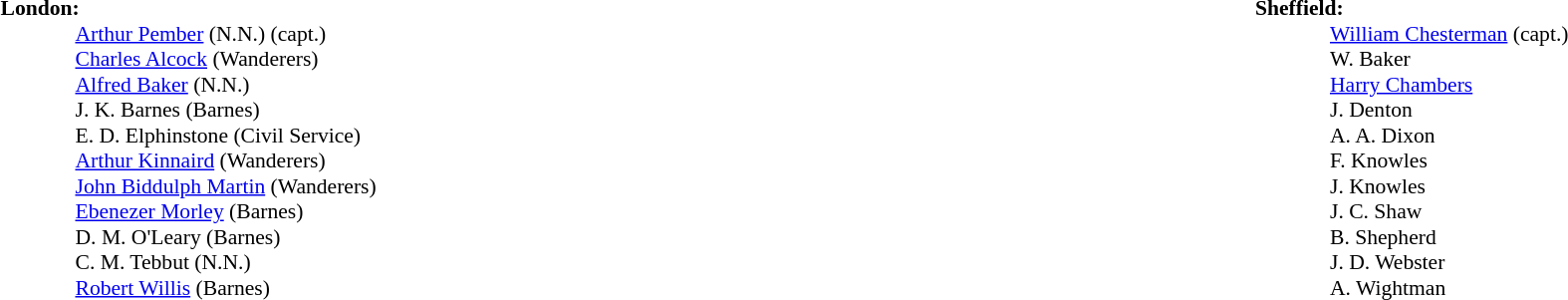<table width="100%">
<tr>
<td valign="top" width="50%"><br><table style="font-size: 90%" cellspacing="0" cellpadding="0">
<tr>
<td colspan="4"><strong>London:</strong></td>
</tr>
<tr>
<th width=25></th>
<th width=25></th>
</tr>
<tr>
<td></td>
<td></td>
<td><a href='#'>Arthur Pember</a> (N.N.) (capt.)</td>
</tr>
<tr>
<td></td>
<td></td>
<td><a href='#'>Charles Alcock</a> (Wanderers)</td>
</tr>
<tr>
<td></td>
<td></td>
<td><a href='#'>Alfred Baker</a> (N.N.)</td>
</tr>
<tr>
<td></td>
<td></td>
<td>J. K. Barnes (Barnes)</td>
</tr>
<tr>
<td></td>
<td></td>
<td>E. D. Elphinstone (Civil Service)</td>
</tr>
<tr>
<td></td>
<td></td>
<td><a href='#'>Arthur Kinnaird</a> (Wanderers)</td>
</tr>
<tr>
<td></td>
<td></td>
<td><a href='#'>John Biddulph Martin</a> (Wanderers)</td>
</tr>
<tr>
<td></td>
<td></td>
<td><a href='#'>Ebenezer Morley</a> (Barnes)</td>
</tr>
<tr>
<td></td>
<td></td>
<td>D. M. O'Leary (Barnes)</td>
</tr>
<tr>
<td></td>
<td></td>
<td>C. M. Tebbut (N.N.)</td>
</tr>
<tr>
<td></td>
<td></td>
<td><a href='#'>Robert Willis</a> (Barnes)</td>
</tr>
<tr>
</tr>
</table>
</td>
<td valign="top" width="50%"><br><table style="font-size: 90%" cellspacing="0" cellpadding="0" align="center">
<tr>
<td colspan="4"><strong>Sheffield:</strong></td>
</tr>
<tr>
<th width=25></th>
<th width=25></th>
</tr>
<tr>
<td></td>
<td></td>
<td><a href='#'>William Chesterman</a> (capt.)</td>
</tr>
<tr>
<td></td>
<td></td>
<td>W. Baker</td>
</tr>
<tr>
<td></td>
<td></td>
<td><a href='#'>Harry Chambers</a></td>
</tr>
<tr>
<td></td>
<td></td>
<td>J. Denton</td>
</tr>
<tr>
<td></td>
<td></td>
<td>A. A. Dixon</td>
</tr>
<tr>
<td></td>
<td></td>
<td>F. Knowles</td>
</tr>
<tr>
<td></td>
<td></td>
<td>J. Knowles</td>
</tr>
<tr>
<td></td>
<td></td>
<td>J. C. Shaw</td>
</tr>
<tr>
<td></td>
<td></td>
<td>B. Shepherd</td>
</tr>
<tr>
<td></td>
<td></td>
<td>J. D. Webster</td>
</tr>
<tr>
<td></td>
<td></td>
<td>A. Wightman</td>
</tr>
<tr>
</tr>
</table>
</td>
</tr>
</table>
